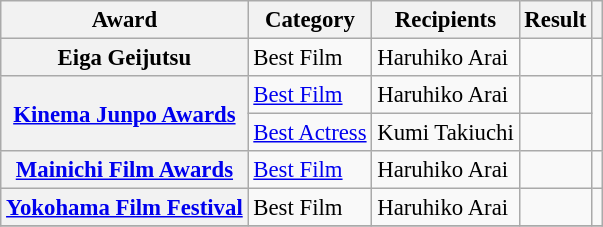<table class="wikitable plainrowheaders sortable" style="font-size: 95%;">
<tr>
<th scope="col" class="unsortable">Award</th>
<th scope="col">Category</th>
<th scope="col">Recipients</th>
<th scope="col">Result</th>
<th scope="col" class="unsortable"></th>
</tr>
<tr>
<th>Eiga Geijutsu</th>
<td>Best Film</td>
<td>Haruhiko Arai</td>
<td></td>
<td></td>
</tr>
<tr>
<th scope="row" rowspan=2><a href='#'>Kinema Junpo Awards</a></th>
<td><a href='#'>Best Film</a></td>
<td>Haruhiko Arai</td>
<td></td>
<td scope="row" rowspan=2></td>
</tr>
<tr>
<td><a href='#'>Best Actress</a></td>
<td>Kumi Takiuchi</td>
<td></td>
</tr>
<tr>
<th><a href='#'>Mainichi Film Awards</a></th>
<td><a href='#'>Best Film</a></td>
<td>Haruhiko Arai</td>
<td></td>
<td></td>
</tr>
<tr>
<th><a href='#'>Yokohama Film Festival</a></th>
<td>Best Film</td>
<td>Haruhiko Arai</td>
<td></td>
<td></td>
</tr>
<tr>
</tr>
</table>
